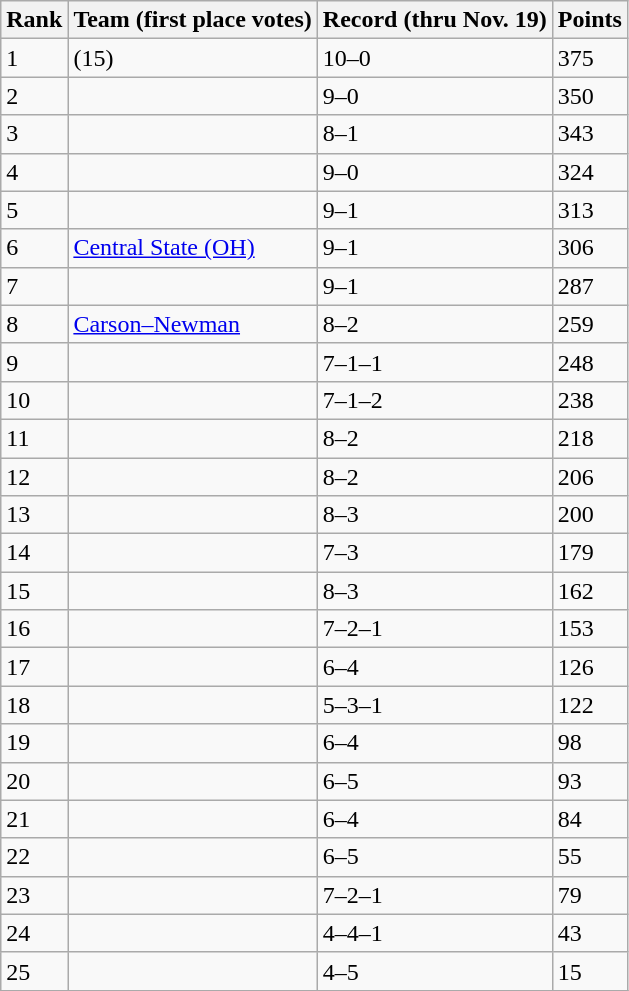<table class="wikitable">
<tr>
<th>Rank</th>
<th>Team (first place votes)</th>
<th>Record (thru Nov. 19)</th>
<th>Points</th>
</tr>
<tr>
<td>1</td>
<td> (15)</td>
<td>10–0</td>
<td>375</td>
</tr>
<tr>
<td>2</td>
<td></td>
<td>9–0</td>
<td>350</td>
</tr>
<tr>
<td>3</td>
<td></td>
<td>8–1</td>
<td>343</td>
</tr>
<tr>
<td>4</td>
<td></td>
<td>9–0</td>
<td>324</td>
</tr>
<tr>
<td>5</td>
<td></td>
<td>9–1</td>
<td>313</td>
</tr>
<tr>
<td>6</td>
<td><a href='#'>Central State (OH)</a></td>
<td>9–1</td>
<td>306</td>
</tr>
<tr>
<td>7</td>
<td></td>
<td>9–1</td>
<td>287</td>
</tr>
<tr>
<td>8</td>
<td><a href='#'>Carson–Newman</a></td>
<td>8–2</td>
<td>259</td>
</tr>
<tr>
<td>9</td>
<td></td>
<td>7–1–1</td>
<td>248</td>
</tr>
<tr>
<td>10</td>
<td></td>
<td>7–1–2</td>
<td>238</td>
</tr>
<tr>
<td>11</td>
<td></td>
<td>8–2</td>
<td>218</td>
</tr>
<tr>
<td>12</td>
<td></td>
<td>8–2</td>
<td>206</td>
</tr>
<tr>
<td>13</td>
<td></td>
<td>8–3</td>
<td>200</td>
</tr>
<tr>
<td>14</td>
<td></td>
<td>7–3</td>
<td>179</td>
</tr>
<tr>
<td>15</td>
<td></td>
<td>8–3</td>
<td>162</td>
</tr>
<tr>
<td>16</td>
<td></td>
<td>7–2–1</td>
<td>153</td>
</tr>
<tr>
<td>17</td>
<td></td>
<td>6–4</td>
<td>126</td>
</tr>
<tr>
<td>18</td>
<td></td>
<td>5–3–1</td>
<td>122</td>
</tr>
<tr>
<td>19</td>
<td></td>
<td>6–4</td>
<td>98</td>
</tr>
<tr>
<td>20</td>
<td></td>
<td>6–5</td>
<td>93</td>
</tr>
<tr>
<td>21</td>
<td></td>
<td>6–4</td>
<td>84</td>
</tr>
<tr>
<td>22</td>
<td></td>
<td>6–5</td>
<td>55</td>
</tr>
<tr>
<td>23</td>
<td></td>
<td>7–2–1</td>
<td>79</td>
</tr>
<tr>
<td>24</td>
<td></td>
<td>4–4–1</td>
<td>43</td>
</tr>
<tr>
<td>25</td>
<td></td>
<td>4–5</td>
<td>15</td>
</tr>
<tr>
</tr>
</table>
